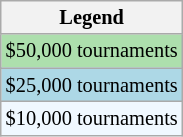<table class="wikitable" style="font-size:85%">
<tr>
<th>Legend</th>
</tr>
<tr style="background:#addfad">
<td>$50,000 tournaments</td>
</tr>
<tr style="background:lightblue">
<td>$25,000 tournaments</td>
</tr>
<tr bgcolor="#f0f8ff">
<td>$10,000 tournaments</td>
</tr>
</table>
